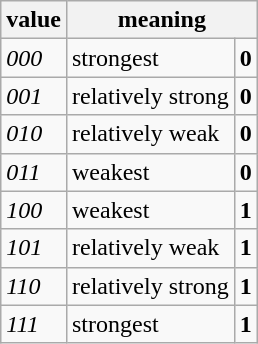<table border class="wikitable">
<tr>
<th>value</th>
<th colspan="2">meaning</th>
</tr>
<tr>
<td><em>000</em></td>
<td>strongest</td>
<td><strong>0</strong></td>
</tr>
<tr>
<td><em>001</em></td>
<td>relatively strong</td>
<td><strong>0</strong></td>
</tr>
<tr>
<td><em>010</em></td>
<td>relatively weak</td>
<td><strong>0</strong></td>
</tr>
<tr>
<td><em>011</em></td>
<td>weakest</td>
<td><strong>0</strong></td>
</tr>
<tr>
<td><em>100</em></td>
<td>weakest</td>
<td><strong>1</strong></td>
</tr>
<tr>
<td><em>101</em></td>
<td>relatively weak</td>
<td><strong>1</strong></td>
</tr>
<tr>
<td><em>110</em></td>
<td>relatively strong</td>
<td><strong>1</strong></td>
</tr>
<tr>
<td><em>111</em></td>
<td>strongest</td>
<td><strong>1</strong></td>
</tr>
</table>
